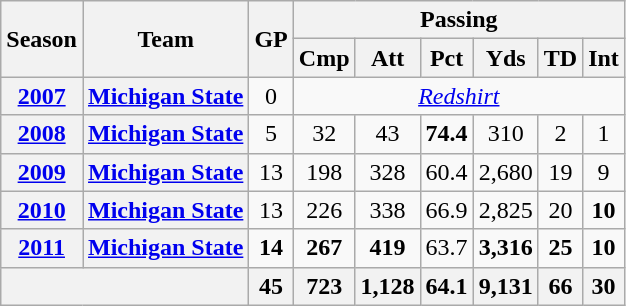<table class="wikitable" style="text-align:center;">
<tr>
<th rowspan="2">Season</th>
<th rowspan="2">Team</th>
<th rowspan="2">GP</th>
<th colspan="6">Passing</th>
</tr>
<tr>
<th>Cmp</th>
<th>Att</th>
<th>Pct</th>
<th>Yds</th>
<th>TD</th>
<th>Int</th>
</tr>
<tr>
<th><a href='#'>2007</a></th>
<th><a href='#'>Michigan State</a></th>
<td>0</td>
<td colspan="6"> <em><a href='#'>Redshirt</a></em></td>
</tr>
<tr>
<th><a href='#'>2008</a></th>
<th><a href='#'>Michigan State</a></th>
<td>5</td>
<td>32</td>
<td>43</td>
<td><strong>74.4</strong></td>
<td>310</td>
<td>2</td>
<td>1</td>
</tr>
<tr>
<th><a href='#'>2009</a></th>
<th><a href='#'>Michigan State</a></th>
<td>13</td>
<td>198</td>
<td>328</td>
<td>60.4</td>
<td>2,680</td>
<td>19</td>
<td>9</td>
</tr>
<tr>
<th><a href='#'>2010</a></th>
<th><a href='#'>Michigan State</a></th>
<td>13</td>
<td>226</td>
<td>338</td>
<td>66.9</td>
<td>2,825</td>
<td>20</td>
<td><strong>10</strong></td>
</tr>
<tr>
<th><a href='#'>2011</a></th>
<th><a href='#'>Michigan State</a></th>
<td><strong>14</strong></td>
<td><strong>267</strong></td>
<td><strong>419</strong></td>
<td>63.7</td>
<td><strong>3,316</strong></td>
<td><strong>25</strong></td>
<td><strong>10</strong></td>
</tr>
<tr>
<th colspan="2"></th>
<th>45</th>
<th>723</th>
<th>1,128</th>
<th>64.1</th>
<th>9,131</th>
<th>66</th>
<th>30</th>
</tr>
</table>
